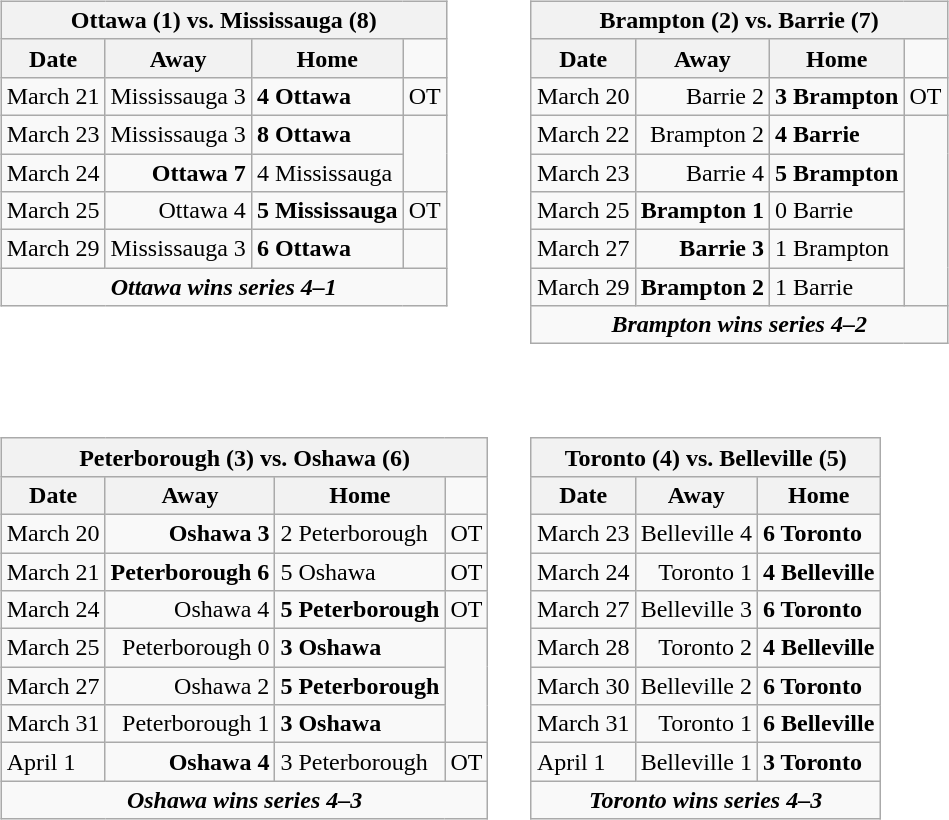<table cellspacing="10">
<tr>
<td valign="top"><br><table class="wikitable">
<tr>
<th bgcolor="#DDDDDD" colspan="4">Ottawa (1) vs. Mississauga (8)</th>
</tr>
<tr>
<th>Date</th>
<th>Away</th>
<th>Home</th>
</tr>
<tr>
<td>March 21</td>
<td align="right">Mississauga 3</td>
<td><strong>4 Ottawa</strong></td>
<td>OT</td>
</tr>
<tr>
<td>March 23</td>
<td align="right">Mississauga 3</td>
<td><strong>8 Ottawa</strong></td>
</tr>
<tr>
<td>March 24</td>
<td align="right"><strong>Ottawa 7</strong></td>
<td>4 Mississauga</td>
</tr>
<tr>
<td>March 25</td>
<td align="right">Ottawa 4</td>
<td><strong>5 Mississauga</strong></td>
<td>OT</td>
</tr>
<tr>
<td>March 29</td>
<td align="right">Mississauga 3</td>
<td><strong>6 Ottawa</strong></td>
</tr>
<tr align="center">
<td colspan="4"><strong><em>Ottawa wins series 4–1</em></strong></td>
</tr>
</table>
</td>
<td valign="top"><br><table class="wikitable">
<tr>
<th bgcolor="#DDDDDD" colspan="4">Brampton (2) vs. Barrie (7)</th>
</tr>
<tr>
<th>Date</th>
<th>Away</th>
<th>Home</th>
</tr>
<tr>
<td>March 20</td>
<td align="right">Barrie 2</td>
<td><strong>3 Brampton</strong></td>
<td>OT</td>
</tr>
<tr>
<td>March 22</td>
<td align="right">Brampton 2</td>
<td><strong>4 Barrie</strong></td>
</tr>
<tr>
<td>March 23</td>
<td align="right">Barrie 4</td>
<td><strong>5 Brampton</strong></td>
</tr>
<tr>
<td>March 25</td>
<td align="right"><strong>Brampton 1</strong></td>
<td>0 Barrie</td>
</tr>
<tr>
<td>March 27</td>
<td align="right"><strong>Barrie 3</strong></td>
<td>1 Brampton</td>
</tr>
<tr>
<td>March 29</td>
<td align="right"><strong>Brampton 2</strong></td>
<td>1 Barrie</td>
</tr>
<tr align="center">
<td colspan="4"><strong><em>Brampton wins series 4–2</em></strong></td>
</tr>
</table>
</td>
</tr>
<tr>
<td valign="top"><br><table class="wikitable">
<tr>
<th bgcolor="#DDDDDD" colspan="4">Peterborough (3) vs. Oshawa (6)</th>
</tr>
<tr>
<th>Date</th>
<th>Away</th>
<th>Home</th>
</tr>
<tr>
<td>March 20</td>
<td align="right"><strong>Oshawa 3</strong></td>
<td>2 Peterborough</td>
<td>OT</td>
</tr>
<tr>
<td>March 21</td>
<td align="right"><strong>Peterborough 6</strong></td>
<td>5 Oshawa</td>
<td>OT</td>
</tr>
<tr>
<td>March 24</td>
<td align="right">Oshawa 4</td>
<td><strong>5 Peterborough</strong></td>
<td>OT</td>
</tr>
<tr>
<td>March 25</td>
<td align="right">Peterborough 0</td>
<td><strong>3 Oshawa</strong></td>
</tr>
<tr>
<td>March 27</td>
<td align="right">Oshawa 2</td>
<td><strong>5 Peterborough</strong></td>
</tr>
<tr>
<td>March 31</td>
<td align="right">Peterborough 1</td>
<td><strong>3 Oshawa</strong></td>
</tr>
<tr>
<td>April 1</td>
<td align="right"><strong>Oshawa 4</strong></td>
<td>3 Peterborough</td>
<td>OT</td>
</tr>
<tr align="center">
<td colspan="4"><strong><em>Oshawa wins series 4–3</em></strong></td>
</tr>
</table>
</td>
<td valign="top"><br><table class="wikitable">
<tr>
<th bgcolor="#DDDDDD" colspan="4">Toronto (4) vs. Belleville (5)</th>
</tr>
<tr>
<th>Date</th>
<th>Away</th>
<th>Home</th>
</tr>
<tr>
<td>March 23</td>
<td align="right">Belleville 4</td>
<td><strong>6 Toronto</strong></td>
</tr>
<tr>
<td>March 24</td>
<td align="right">Toronto 1</td>
<td><strong>4 Belleville</strong></td>
</tr>
<tr>
<td>March 27</td>
<td align="right">Belleville 3</td>
<td><strong>6 Toronto</strong></td>
</tr>
<tr>
<td>March 28</td>
<td align="right">Toronto 2</td>
<td><strong>4 Belleville</strong></td>
</tr>
<tr>
<td>March 30</td>
<td align="right">Belleville 2</td>
<td><strong>6 Toronto</strong></td>
</tr>
<tr>
<td>March 31</td>
<td align="right">Toronto 1</td>
<td><strong>6 Belleville</strong></td>
</tr>
<tr>
<td>April 1</td>
<td align="right">Belleville 1</td>
<td><strong>3 Toronto</strong></td>
</tr>
<tr align="center">
<td colspan="4"><strong><em>Toronto wins series 4–3</em></strong></td>
</tr>
</table>
</td>
</tr>
</table>
